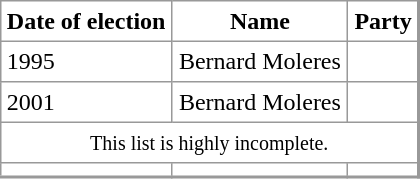<table align="center" rules="all" cellspacing="0" cellpadding="4" style="border: 1px solid #999; border-right: 2px solid #999; border-bottom: 2px solid #999">
<tr>
<th>Date of election</th>
<th>Name</th>
<th>Party</th>
</tr>
<tr>
<td>1995</td>
<td>Bernard Moleres</td>
<td></td>
</tr>
<tr>
<td>2001</td>
<td>Bernard Moleres</td>
<td></td>
</tr>
<tr>
<td colspan="4" align="center"><small>This list is highly incomplete.</small></td>
</tr>
<tr>
<td align=right></td>
<td></td>
<td></td>
</tr>
</table>
